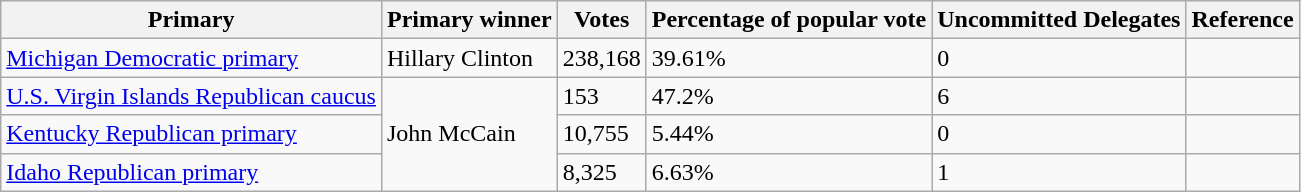<table class="wikitable sortable">
<tr>
<th>Primary</th>
<th>Primary winner</th>
<th>Votes</th>
<th>Percentage of popular vote</th>
<th>Uncommitted Delegates</th>
<th>Reference</th>
</tr>
<tr>
<td><a href='#'>Michigan Democratic primary</a></td>
<td>Hillary Clinton</td>
<td>238,168</td>
<td>39.61%</td>
<td>0</td>
<td></td>
</tr>
<tr>
<td><a href='#'>U.S. Virgin Islands Republican caucus</a></td>
<td rowspan=3>John McCain</td>
<td>153</td>
<td>47.2%</td>
<td>6</td>
<td></td>
</tr>
<tr>
<td><a href='#'>Kentucky Republican primary</a></td>
<td>10,755</td>
<td>5.44%</td>
<td>0</td>
<td></td>
</tr>
<tr>
<td><a href='#'>Idaho Republican primary</a></td>
<td>8,325</td>
<td>6.63%</td>
<td>1</td>
<td></td>
</tr>
</table>
